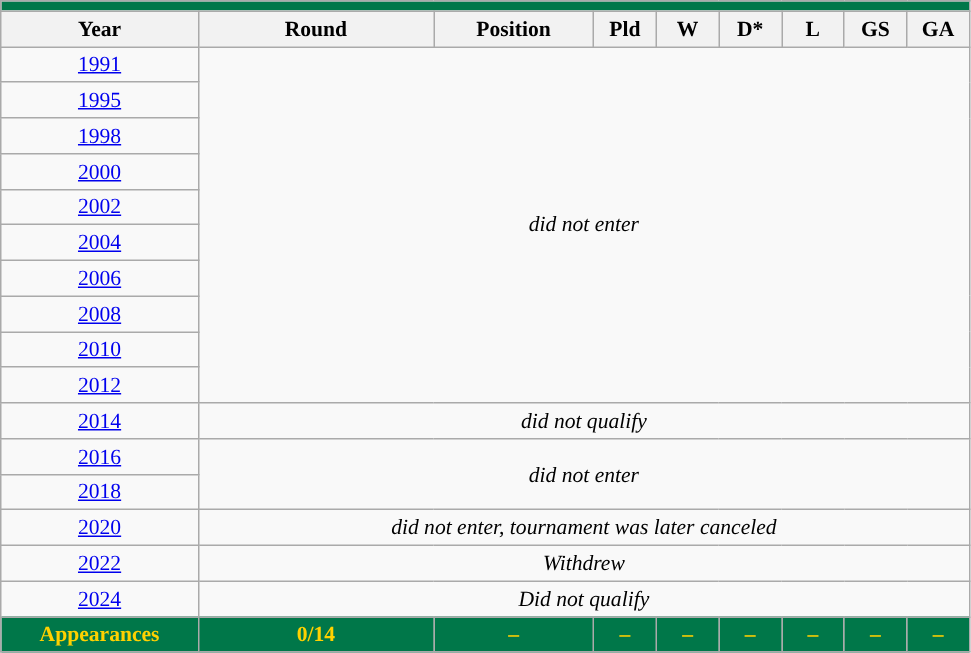<table class="wikitable" style="text-align: center;font-size:90%;">
<tr>
<th colspan="9" style="background: #007749; color: #FFD100;"><a href='#'></a></th>
</tr>
<tr>
<th width=125>Year</th>
<th width=150>Round</th>
<th width=100>Position</th>
<th width=35>Pld</th>
<th width=35>W</th>
<th width=35>D*</th>
<th width=35>L</th>
<th width=35>GS</th>
<th width=35>GA</th>
</tr>
<tr>
<td> <a href='#'>1991</a></td>
<td colspan="8" rowspan="10"><em>did not enter</em></td>
</tr>
<tr>
<td> <a href='#'>1995</a></td>
</tr>
<tr>
<td> <a href='#'>1998</a></td>
</tr>
<tr>
<td> <a href='#'>2000</a></td>
</tr>
<tr>
<td> <a href='#'>2002</a></td>
</tr>
<tr>
<td> <a href='#'>2004</a></td>
</tr>
<tr>
<td> <a href='#'>2006</a></td>
</tr>
<tr>
<td> <a href='#'>2008</a></td>
</tr>
<tr>
<td> <a href='#'>2010</a></td>
</tr>
<tr>
<td> <a href='#'>2012</a></td>
</tr>
<tr>
<td> <a href='#'>2014</a></td>
<td colspan="8"><em>did not qualify</em></td>
</tr>
<tr>
<td> <a href='#'>2016</a></td>
<td colspan="8" rowspan="2"><em>did not enter</em></td>
</tr>
<tr>
<td> <a href='#'>2018</a></td>
</tr>
<tr>
<td> <a href='#'>2020</a></td>
<td colspan="8"><em>did not enter, tournament was later canceled</em></td>
</tr>
<tr>
<td> <a href='#'>2022</a></td>
<td colspan="8"><em>Withdrew</em></td>
</tr>
<tr>
<td> <a href='#'>2024</a></td>
<td colspan=8><em>Did not qualify</em></td>
</tr>
<tr>
<td colspan=1 style="background: #007749; color: #FFD100;"><strong>Appearances</strong></td>
<td style="background: #007749; color: #FFD100;"><strong>0/14</strong></td>
<td style="background: #007749; color: #FFD100;"><strong>–</strong></td>
<td style="background: #007749; color: #FFD100;"><strong>–</strong></td>
<td style="background: #007749; color: #FFD100;"><strong>–</strong></td>
<td style="background: #007749; color: #FFD100;"><strong>–</strong></td>
<td style="background: #007749; color: #FFD100;"><strong>–</strong></td>
<td style="background: #007749; color: #FFD100;"><strong>–</strong></td>
<td style="background: #007749; color: #FFD100;"><strong>–</strong></td>
</tr>
</table>
